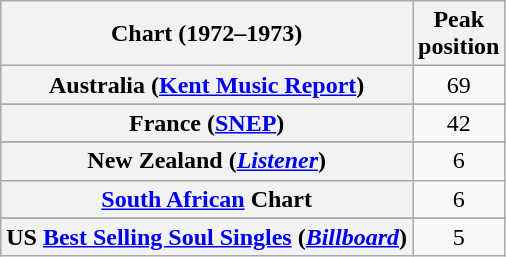<table class="wikitable sortable plainrowheaders">
<tr>
<th scope="col">Chart (1972–1973)</th>
<th scope="col">Peak<br>position</th>
</tr>
<tr>
<th scope="row">Australia (<a href='#'>Kent Music Report</a>)</th>
<td style="text-align:center;">69</td>
</tr>
<tr>
</tr>
<tr>
</tr>
<tr>
<th scope="row">France (<a href='#'>SNEP</a>)</th>
<td style="text-align:center;">42</td>
</tr>
<tr>
</tr>
<tr>
</tr>
<tr>
</tr>
<tr>
<th scope="row">New Zealand (<em><a href='#'>Listener</a></em>)</th>
<td style="text-align:center;">6</td>
</tr>
<tr>
<th scope="row"><a href='#'>South African</a> Chart</th>
<td style="text-align:center;">6</td>
</tr>
<tr>
</tr>
<tr>
</tr>
<tr>
<th scope="row">US <a href='#'>Best Selling Soul Singles</a> (<em><a href='#'>Billboard</a></em>)</th>
<td align="center">5</td>
</tr>
</table>
